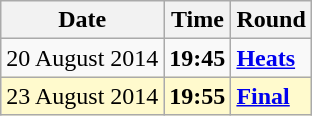<table class="wikitable">
<tr>
<th>Date</th>
<th>Time</th>
<th>Round</th>
</tr>
<tr>
<td>20 August 2014</td>
<td><strong>19:45</strong></td>
<td><strong><a href='#'>Heats</a></strong></td>
</tr>
<tr style=background:lemonchiffon>
<td>23 August 2014</td>
<td><strong>19:55</strong></td>
<td><strong><a href='#'>Final</a></strong></td>
</tr>
</table>
